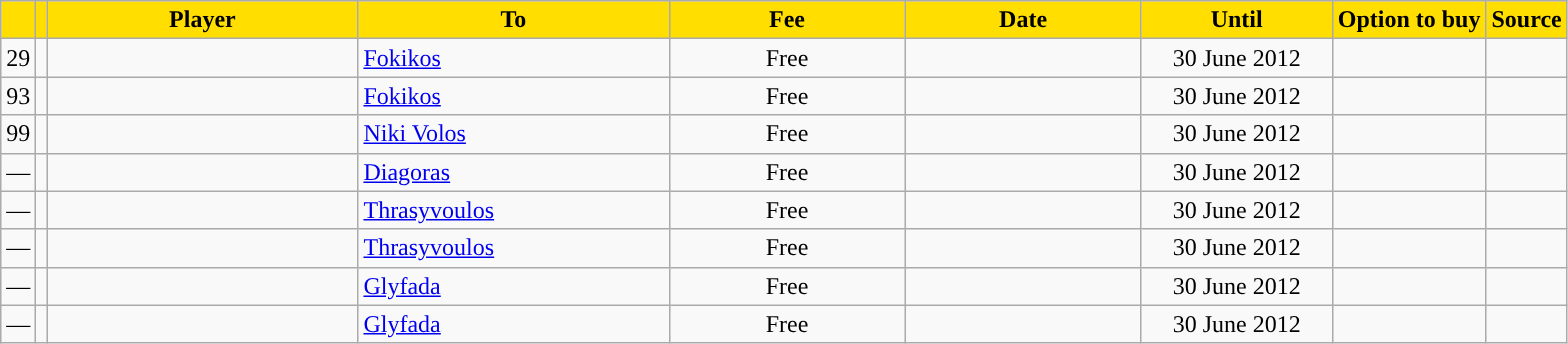<table class="wikitable sortable">
<tr>
<th style="background:#FFDE00"></th>
<th style="background:#FFDE00"></th>
<th width=200 style="background:#FFDE00">Player</th>
<th width=200 style="background:#FFDE00">To</th>
<th width=150 style="background:#FFDE00">Fee</th>
<th width=150 style="background:#FFDE00">Date</th>
<th width=120 style="background:#FFDE00">Until</th>
<th style="background:#FFDE00">Option to buy</th>
<th style="background:#FFDE00">Source</th>
</tr>
<tr>
<td align=center>29</td>
<td align=center></td>
<td></td>
<td> <a href='#'>Fokikos</a></td>
<td align=center>Free</td>
<td align=center></td>
<td align=center>30 June 2012</td>
<td align=center></td>
<td align=center></td>
</tr>
<tr>
<td align=center>93</td>
<td align=center></td>
<td></td>
<td> <a href='#'>Fokikos</a></td>
<td align=center>Free</td>
<td align=center></td>
<td align=center>30 June 2012</td>
<td align=center></td>
<td align=center></td>
</tr>
<tr>
<td align=center>99</td>
<td align=center></td>
<td></td>
<td> <a href='#'>Niki Volos</a></td>
<td align=center>Free</td>
<td align=center></td>
<td align=center>30 June 2012</td>
<td align=center></td>
<td align=center></td>
</tr>
<tr>
<td align=center>—</td>
<td align=center></td>
<td></td>
<td> <a href='#'>Diagoras</a></td>
<td align=center>Free</td>
<td align=center></td>
<td align=center>30 June 2012</td>
<td align=center></td>
<td align=center></td>
</tr>
<tr>
<td align=center>—</td>
<td align=center></td>
<td></td>
<td> <a href='#'>Thrasyvoulos</a></td>
<td align=center>Free</td>
<td align=center></td>
<td align=center>30 June 2012</td>
<td align=center></td>
<td align=center></td>
</tr>
<tr>
<td align=center>—</td>
<td align=center></td>
<td></td>
<td> <a href='#'>Thrasyvoulos</a></td>
<td align=center>Free</td>
<td align=center></td>
<td align=center>30 June 2012</td>
<td align=center></td>
<td align=center></td>
</tr>
<tr>
<td align=center>—</td>
<td align=center></td>
<td></td>
<td> <a href='#'>Glyfada</a></td>
<td align=center>Free</td>
<td align=center></td>
<td align=center>30 June 2012</td>
<td align=center></td>
<td align=center></td>
</tr>
<tr>
<td align=center>—</td>
<td align=center></td>
<td></td>
<td> <a href='#'>Glyfada</a></td>
<td align=center>Free</td>
<td align=center></td>
<td align=center>30 June 2012</td>
<td align=center></td>
<td align=center></td>
</tr>
</table>
